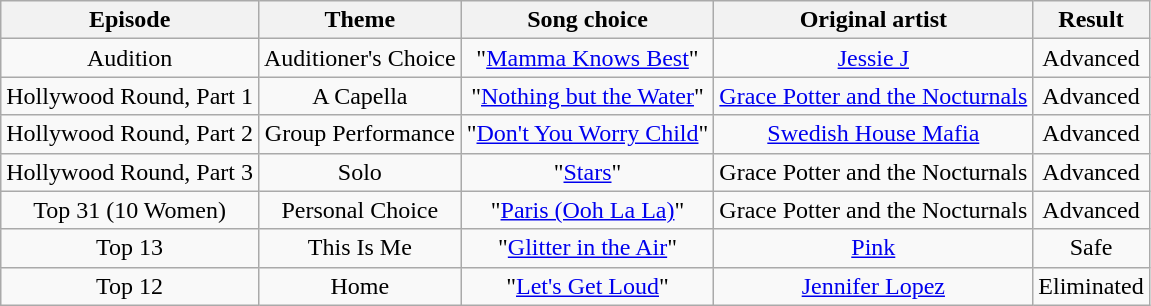<table class="wikitable" style="text-align: center;">
<tr>
<th>Episode</th>
<th>Theme</th>
<th>Song choice</th>
<th>Original artist</th>
<th>Result</th>
</tr>
<tr>
<td>Audition</td>
<td>Auditioner's Choice</td>
<td>"<a href='#'>Mamma Knows Best</a>"</td>
<td><a href='#'>Jessie J</a></td>
<td>Advanced</td>
</tr>
<tr>
<td>Hollywood Round, Part 1</td>
<td>A Capella</td>
<td>"<a href='#'>Nothing but the Water</a>"</td>
<td><a href='#'>Grace Potter and the Nocturnals</a></td>
<td>Advanced</td>
</tr>
<tr>
<td>Hollywood Round, Part 2</td>
<td>Group Performance</td>
<td>"<a href='#'>Don't You Worry Child</a>"</td>
<td><a href='#'>Swedish House Mafia</a></td>
<td>Advanced</td>
</tr>
<tr>
<td>Hollywood Round, Part 3</td>
<td>Solo</td>
<td>"<a href='#'>Stars</a>"</td>
<td>Grace Potter and the Nocturnals</td>
<td>Advanced</td>
</tr>
<tr>
<td>Top 31 (10 Women)</td>
<td>Personal Choice</td>
<td>"<a href='#'>Paris (Ooh La La)</a>"</td>
<td>Grace Potter and the Nocturnals</td>
<td>Advanced</td>
</tr>
<tr>
<td>Top 13</td>
<td>This Is Me</td>
<td>"<a href='#'>Glitter in the Air</a>"</td>
<td><a href='#'>Pink</a></td>
<td>Safe</td>
</tr>
<tr>
<td>Top 12</td>
<td>Home</td>
<td>"<a href='#'>Let's Get Loud</a>"</td>
<td><a href='#'>Jennifer Lopez</a></td>
<td>Eliminated</td>
</tr>
</table>
